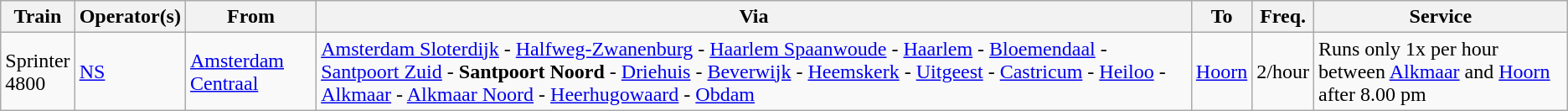<table class="wikitable">
<tr>
<th>Train</th>
<th>Operator(s)</th>
<th>From</th>
<th>Via</th>
<th>To</th>
<th>Freq.</th>
<th>Service</th>
</tr>
<tr>
<td>Sprinter<br>4800</td>
<td><a href='#'>NS</a></td>
<td><a href='#'>Amsterdam Centraal</a></td>
<td><a href='#'>Amsterdam Sloterdijk</a> - <a href='#'>Halfweg-Zwanenburg</a> - <a href='#'>Haarlem Spaanwoude</a> - <a href='#'>Haarlem</a> - <a href='#'>Bloemendaal</a> - <a href='#'>Santpoort Zuid</a> - <strong>Santpoort Noord</strong> - <a href='#'>Driehuis</a> - <a href='#'>Beverwijk</a> - <a href='#'>Heemskerk</a> - <a href='#'>Uitgeest</a> - <a href='#'>Castricum</a> - <a href='#'>Heiloo</a> - <a href='#'>Alkmaar</a> - <a href='#'>Alkmaar Noord</a> - <a href='#'>Heerhugowaard</a> - <a href='#'>Obdam</a></td>
<td><a href='#'>Hoorn</a></td>
<td>2/hour</td>
<td>Runs only 1x per hour between <a href='#'>Alkmaar</a> and <a href='#'>Hoorn</a> after 8.00 pm</td>
</tr>
</table>
